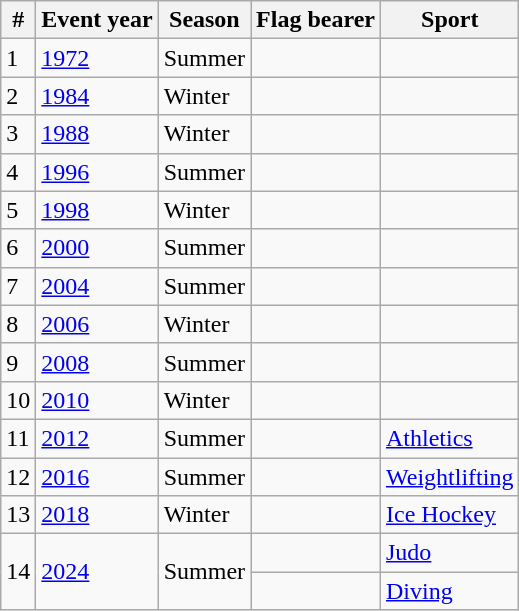<table class="wikitable sortable">
<tr>
<th>#</th>
<th>Event year</th>
<th>Season</th>
<th>Flag bearer</th>
<th>Sport</th>
</tr>
<tr>
<td>1</td>
<td><a href='#'>1972</a></td>
<td>Summer</td>
<td></td>
<td></td>
</tr>
<tr>
<td>2</td>
<td><a href='#'>1984</a></td>
<td>Winter</td>
<td></td>
<td></td>
</tr>
<tr>
<td>3</td>
<td><a href='#'>1988</a></td>
<td>Winter</td>
<td></td>
<td></td>
</tr>
<tr>
<td>4</td>
<td><a href='#'>1996</a></td>
<td>Summer</td>
<td></td>
<td></td>
</tr>
<tr>
<td>5</td>
<td><a href='#'>1998</a></td>
<td>Winter</td>
<td></td>
<td></td>
</tr>
<tr>
<td>6</td>
<td><a href='#'>2000</a></td>
<td>Summer</td>
<td></td>
<td></td>
</tr>
<tr>
<td>7</td>
<td><a href='#'>2004</a></td>
<td>Summer</td>
<td></td>
<td></td>
</tr>
<tr>
<td>8</td>
<td><a href='#'>2006</a></td>
<td>Winter</td>
<td></td>
<td></td>
</tr>
<tr>
<td>9</td>
<td><a href='#'>2008</a></td>
<td>Summer</td>
<td></td>
<td></td>
</tr>
<tr>
<td>10</td>
<td><a href='#'>2010</a></td>
<td>Winter</td>
<td></td>
<td></td>
</tr>
<tr>
<td>11</td>
<td><a href='#'>2012</a></td>
<td>Summer</td>
<td></td>
<td><a href='#'>Athletics</a></td>
</tr>
<tr>
<td>12</td>
<td><a href='#'>2016</a></td>
<td>Summer</td>
<td></td>
<td><a href='#'>Weightlifting</a></td>
</tr>
<tr>
<td>13</td>
<td><a href='#'>2018</a></td>
<td>Winter</td>
<td></td>
<td><a href='#'>Ice Hockey</a></td>
</tr>
<tr>
<td rowspan=2>14</td>
<td rowspan=2><a href='#'>2024</a></td>
<td rowspan=2>Summer</td>
<td></td>
<td><a href='#'>Judo</a></td>
</tr>
<tr>
<td></td>
<td><a href='#'>Diving</a></td>
</tr>
</table>
